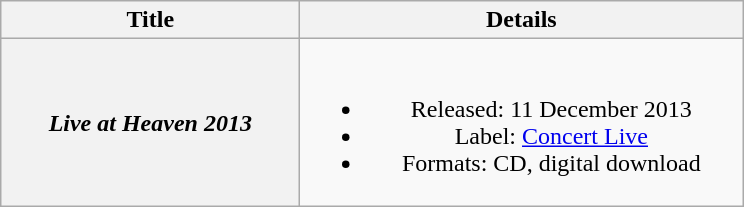<table class="wikitable plainrowheaders" style="text-align:center">
<tr>
<th scope="col" style="width:12em;">Title</th>
<th scope="col" style="width:18em;">Details</th>
</tr>
<tr>
<th scope="row"><em>Live at Heaven 2013</em></th>
<td><br><ul><li>Released: 11 December 2013</li><li>Label: <a href='#'>Concert Live</a></li><li>Formats: CD, digital download</li></ul></td>
</tr>
</table>
